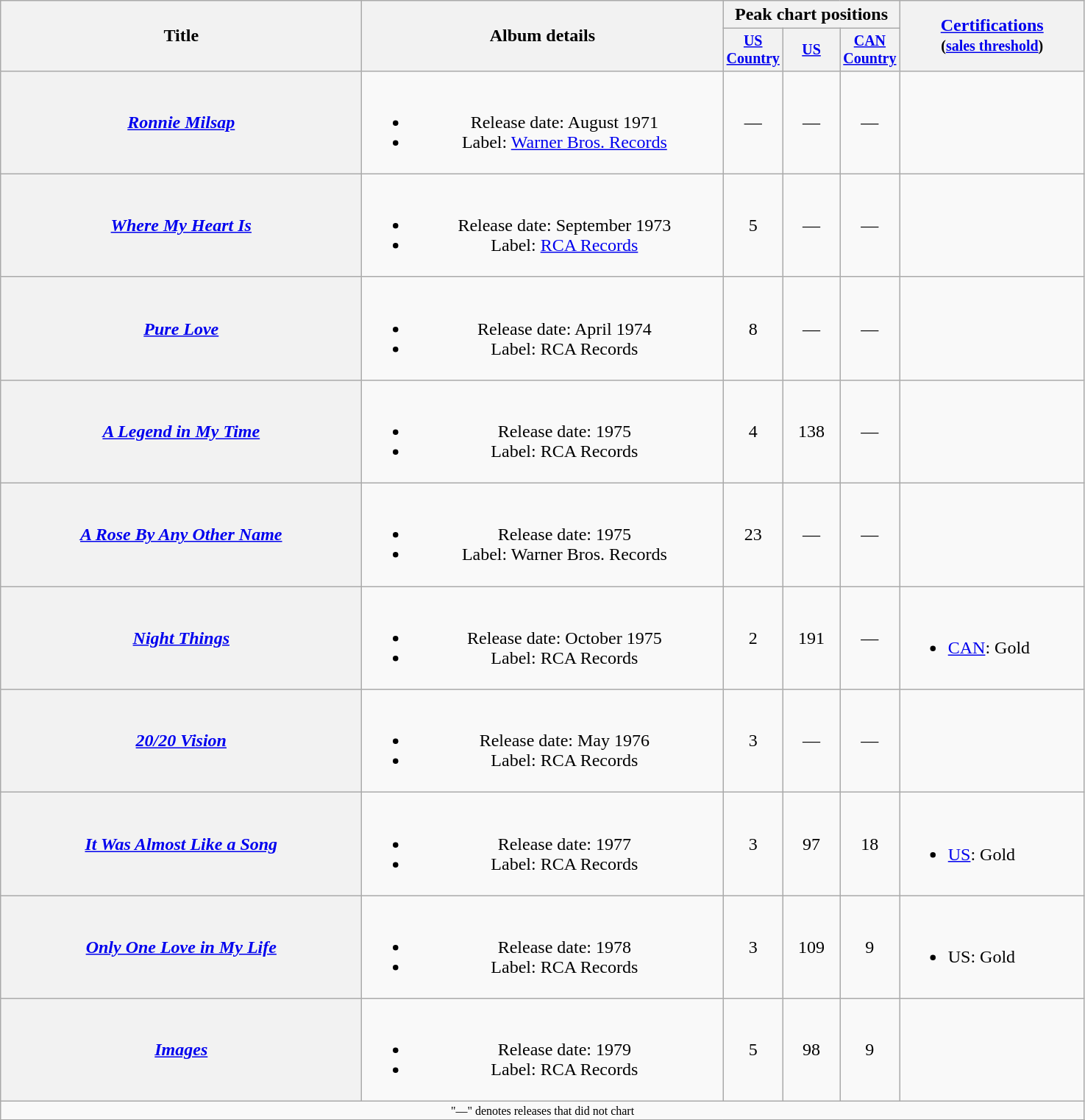<table class="wikitable plainrowheaders" style="text-align:center;">
<tr>
<th rowspan="2" style="width:20em;">Title</th>
<th rowspan="2" style="width:20em;">Album details</th>
<th colspan="3">Peak chart positions</th>
<th rowspan="2" style="width:10em;"><a href='#'>Certifications</a><br><small>(<a href='#'>sales threshold</a>)</small></th>
</tr>
<tr style=font-size:smaller;>
<th width="45"><a href='#'>US Country</a><br></th>
<th width="45"><a href='#'>US</a><br></th>
<th width="45"><a href='#'>CAN Country</a><br></th>
</tr>
<tr>
<th scope="row"><em><a href='#'>Ronnie Milsap</a></em></th>
<td><br><ul><li>Release date: August 1971</li><li>Label: <a href='#'>Warner Bros. Records</a></li></ul></td>
<td>—</td>
<td>—</td>
<td>—</td>
<td></td>
</tr>
<tr>
<th scope="row"><em><a href='#'>Where My Heart Is</a></em></th>
<td><br><ul><li>Release date: September 1973</li><li>Label: <a href='#'>RCA Records</a></li></ul></td>
<td>5</td>
<td>—</td>
<td>—</td>
<td></td>
</tr>
<tr>
<th scope="row"><em><a href='#'>Pure Love</a></em></th>
<td><br><ul><li>Release date: April 1974</li><li>Label: RCA Records</li></ul></td>
<td>8</td>
<td>—</td>
<td>—</td>
<td></td>
</tr>
<tr>
<th scope="row"><em><a href='#'>A Legend in My Time</a></em></th>
<td><br><ul><li>Release date: 1975</li><li>Label: RCA Records</li></ul></td>
<td>4</td>
<td>138</td>
<td>—</td>
<td></td>
</tr>
<tr>
<th scope="row"><em><a href='#'>A Rose By Any Other Name</a></em></th>
<td><br><ul><li>Release date: 1975</li><li>Label: Warner Bros. Records</li></ul></td>
<td>23</td>
<td>—</td>
<td>—</td>
<td></td>
</tr>
<tr>
<th scope="row"><em><a href='#'>Night Things</a></em></th>
<td><br><ul><li>Release date: October 1975</li><li>Label: RCA Records</li></ul></td>
<td>2</td>
<td>191</td>
<td>—</td>
<td align="left"><br><ul><li><a href='#'>CAN</a>: Gold</li></ul></td>
</tr>
<tr>
<th scope="row"><em><a href='#'>20/20 Vision</a></em></th>
<td><br><ul><li>Release date: May 1976</li><li>Label: RCA Records</li></ul></td>
<td>3</td>
<td>—</td>
<td>—</td>
<td></td>
</tr>
<tr>
<th scope="row"><em><a href='#'>It Was Almost Like a Song</a></em></th>
<td><br><ul><li>Release date: 1977</li><li>Label: RCA Records</li></ul></td>
<td>3</td>
<td>97</td>
<td>18</td>
<td align="left"><br><ul><li><a href='#'>US</a>: Gold</li></ul></td>
</tr>
<tr>
<th scope="row"><em><a href='#'>Only One Love in My Life</a></em></th>
<td><br><ul><li>Release date: 1978</li><li>Label: RCA Records</li></ul></td>
<td>3</td>
<td>109</td>
<td>9</td>
<td align="left"><br><ul><li>US: Gold</li></ul></td>
</tr>
<tr>
<th scope="row"><em><a href='#'>Images</a></em></th>
<td><br><ul><li>Release date: 1979</li><li>Label: RCA Records</li></ul></td>
<td>5</td>
<td>98</td>
<td>9</td>
<td></td>
</tr>
<tr>
<td colspan="6" style="font-size:8pt">"—" denotes releases that did not chart</td>
</tr>
<tr>
</tr>
</table>
